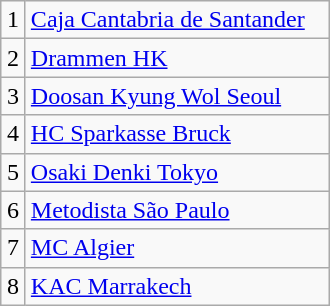<table class="wikitable" width="220px">
<tr>
<td align=center>1</td>
<td> <a href='#'>Caja Cantabria de Santander</a></td>
</tr>
<tr>
<td align=center>2</td>
<td> <a href='#'>Drammen HK</a></td>
</tr>
<tr>
<td align=center>3</td>
<td> <a href='#'>Doosan Kyung Wol Seoul</a></td>
</tr>
<tr>
<td align=center>4</td>
<td> <a href='#'>HC Sparkasse Bruck</a></td>
</tr>
<tr>
<td align=center>5</td>
<td> <a href='#'>Osaki Denki Tokyo</a></td>
</tr>
<tr>
<td align=center>6</td>
<td> <a href='#'>Metodista São Paulo</a></td>
</tr>
<tr>
<td align=center>7</td>
<td> <a href='#'>MC Algier</a></td>
</tr>
<tr>
<td align=center>8</td>
<td> <a href='#'>KAC Marrakech</a></td>
</tr>
</table>
